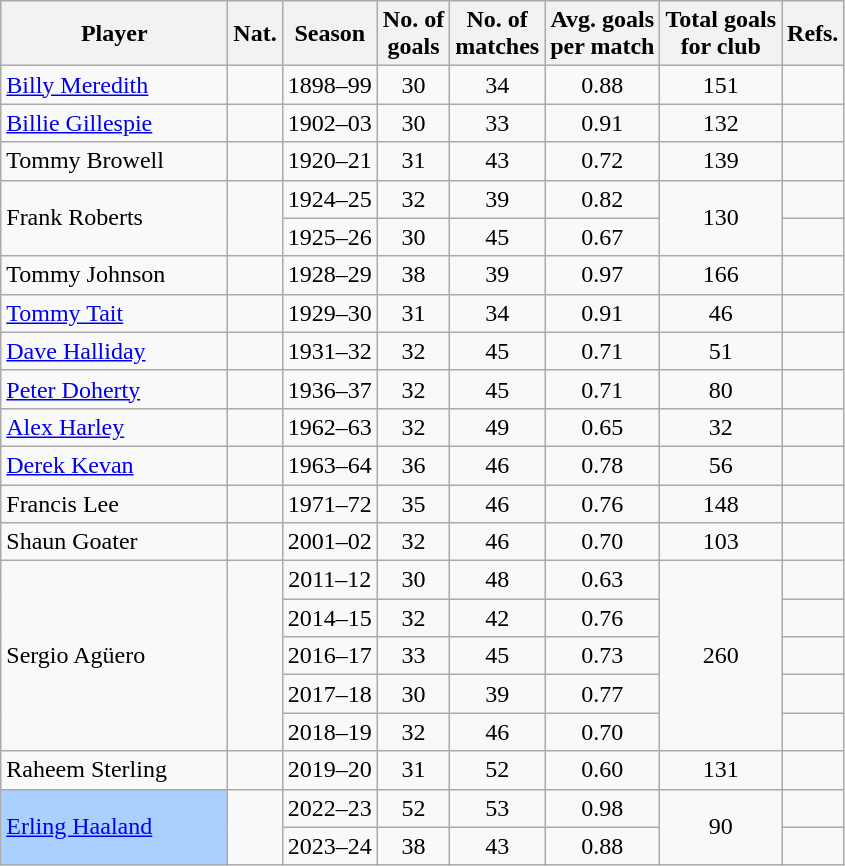<table class="wikitable sortable" style="text-align: center;">
<tr>
<th style="width:9em">Player</th>
<th>Nat.</th>
<th>Season</th>
<th>No. of <br> goals</th>
<th>No. of <br> matches</th>
<th>Avg. goals <br> per match</th>
<th>Total goals <br> for club</th>
<th class="unsortable">Refs.</th>
</tr>
<tr>
<td align="left"><a href='#'>Billy Meredith</a></td>
<td></td>
<td>1898–99</td>
<td>30</td>
<td>34</td>
<td>0.88</td>
<td>151</td>
<td></td>
</tr>
<tr>
<td align="left"><a href='#'>Billie Gillespie</a></td>
<td></td>
<td>1902–03</td>
<td>30</td>
<td>33</td>
<td>0.91</td>
<td>132</td>
<td></td>
</tr>
<tr>
<td align="left">Tommy Browell</td>
<td></td>
<td>1920–21</td>
<td>31</td>
<td>43</td>
<td>0.72</td>
<td>139</td>
<td></td>
</tr>
<tr>
<td rowspan="2" align="left">Frank Roberts</td>
<td rowspan="2"></td>
<td>1924–25</td>
<td>32</td>
<td>39</td>
<td>0.82</td>
<td rowspan="2">130</td>
<td></td>
</tr>
<tr>
<td>1925–26</td>
<td>30</td>
<td>45</td>
<td>0.67</td>
<td></td>
</tr>
<tr>
<td align="left">Tommy Johnson</td>
<td></td>
<td>1928–29</td>
<td>38</td>
<td>39</td>
<td>0.97</td>
<td>166</td>
<td></td>
</tr>
<tr>
<td align="left"><a href='#'>Tommy Tait</a></td>
<td></td>
<td>1929–30</td>
<td>31</td>
<td>34</td>
<td>0.91</td>
<td>46</td>
<td></td>
</tr>
<tr>
<td align="left"><a href='#'>Dave Halliday</a></td>
<td></td>
<td>1931–32</td>
<td>32</td>
<td>45</td>
<td>0.71</td>
<td>51</td>
<td></td>
</tr>
<tr>
<td align="left"><a href='#'>Peter Doherty</a></td>
<td></td>
<td>1936–37</td>
<td>32</td>
<td>45</td>
<td>0.71</td>
<td>80</td>
<td></td>
</tr>
<tr>
<td align="left"><a href='#'>Alex Harley</a></td>
<td></td>
<td>1962–63</td>
<td>32</td>
<td>49</td>
<td>0.65</td>
<td>32</td>
<td></td>
</tr>
<tr>
<td align="left"><a href='#'>Derek Kevan</a></td>
<td></td>
<td>1963–64</td>
<td>36</td>
<td>46</td>
<td>0.78</td>
<td>56</td>
<td></td>
</tr>
<tr>
<td align="left">Francis Lee</td>
<td></td>
<td>1971–72</td>
<td>35</td>
<td>46</td>
<td>0.76</td>
<td>148</td>
<td></td>
</tr>
<tr>
<td align="left">Shaun Goater</td>
<td></td>
<td>2001–02</td>
<td>32</td>
<td>46</td>
<td>0.70</td>
<td>103</td>
<td></td>
</tr>
<tr>
<td rowspan="5" align="left">Sergio Agüero</td>
<td rowspan="5"></td>
<td>2011–12</td>
<td>30</td>
<td>48</td>
<td>0.63</td>
<td rowspan="5">260</td>
<td></td>
</tr>
<tr>
<td>2014–15</td>
<td>32</td>
<td>42</td>
<td>0.76</td>
<td></td>
</tr>
<tr>
<td>2016–17</td>
<td>33</td>
<td>45</td>
<td>0.73</td>
<td></td>
</tr>
<tr>
<td>2017–18</td>
<td>30</td>
<td>39</td>
<td>0.77</td>
<td></td>
</tr>
<tr>
<td>2018–19</td>
<td>32</td>
<td>46</td>
<td>0.70</td>
<td></td>
</tr>
<tr>
<td align="left">Raheem Sterling</td>
<td></td>
<td>2019–20</td>
<td>31</td>
<td>52</td>
<td>0.60</td>
<td>131</td>
<td></td>
</tr>
<tr>
<td rowspan="2" align="left" style="white-space:wrap; background:#AAD0FF;"><a href='#'>Erling Haaland</a></td>
<td rowspan="2"></td>
<td>2022–23</td>
<td>52</td>
<td>53</td>
<td>0.98</td>
<td rowspan="2">90</td>
<td></td>
</tr>
<tr>
<td>2023–24</td>
<td>38</td>
<td>43</td>
<td>0.88</td>
<td></td>
</tr>
</table>
